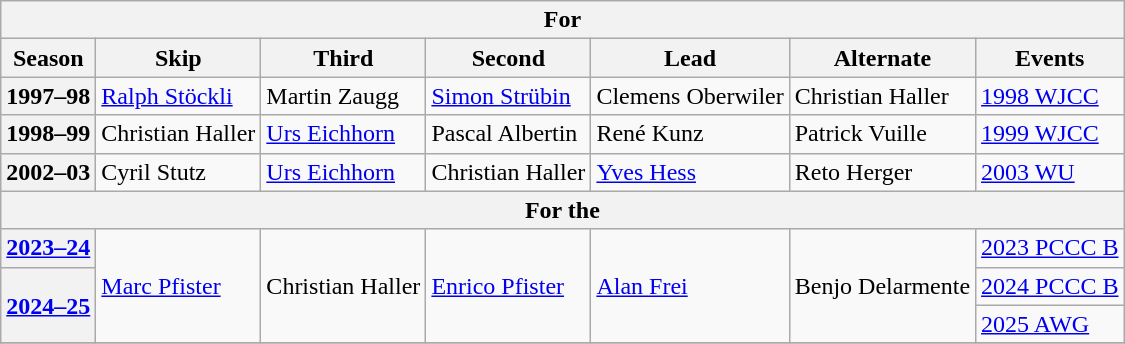<table class="wikitable">
<tr>
<th colspan=7>For </th>
</tr>
<tr>
<th scope="col">Season</th>
<th scope="col">Skip</th>
<th scope="col">Third</th>
<th scope="col">Second</th>
<th scope="col">Lead</th>
<th scope="col">Alternate</th>
<th scope="col">Events</th>
</tr>
<tr>
<th scope="row">1997–98</th>
<td><a href='#'>Ralph Stöckli</a></td>
<td>Martin Zaugg</td>
<td><a href='#'>Simon Strübin</a></td>
<td>Clemens Oberwiler</td>
<td>Christian Haller</td>
<td><a href='#'>1998 WJCC</a> </td>
</tr>
<tr>
<th scope="row">1998–99</th>
<td>Christian Haller</td>
<td><a href='#'>Urs Eichhorn</a></td>
<td>Pascal Albertin</td>
<td>René Kunz</td>
<td>Patrick Vuille</td>
<td><a href='#'>1999 WJCC</a> </td>
</tr>
<tr>
<th scope="row">2002–03</th>
<td>Cyril Stutz</td>
<td><a href='#'>Urs Eichhorn</a></td>
<td>Christian Haller</td>
<td><a href='#'>Yves Hess</a></td>
<td>Reto Herger</td>
<td><a href='#'>2003 WU</a> </td>
</tr>
<tr>
<th colspan=7>For the </th>
</tr>
<tr>
<th scope="row"><a href='#'>2023–24</a></th>
<td rowspan=3><a href='#'>Marc Pfister</a></td>
<td rowspan=3>Christian Haller</td>
<td rowspan=3><a href='#'>Enrico Pfister</a></td>
<td rowspan=3><a href='#'>Alan Frei</a></td>
<td rowspan=3>Benjo Delarmente</td>
<td><a href='#'>2023 PCCC B</a> </td>
</tr>
<tr>
<th scope="row" rowspan=2><a href='#'>2024–25</a></th>
<td><a href='#'>2024 PCCC B</a> </td>
</tr>
<tr>
<td><a href='#'>2025 AWG</a> </td>
</tr>
<tr>
</tr>
</table>
